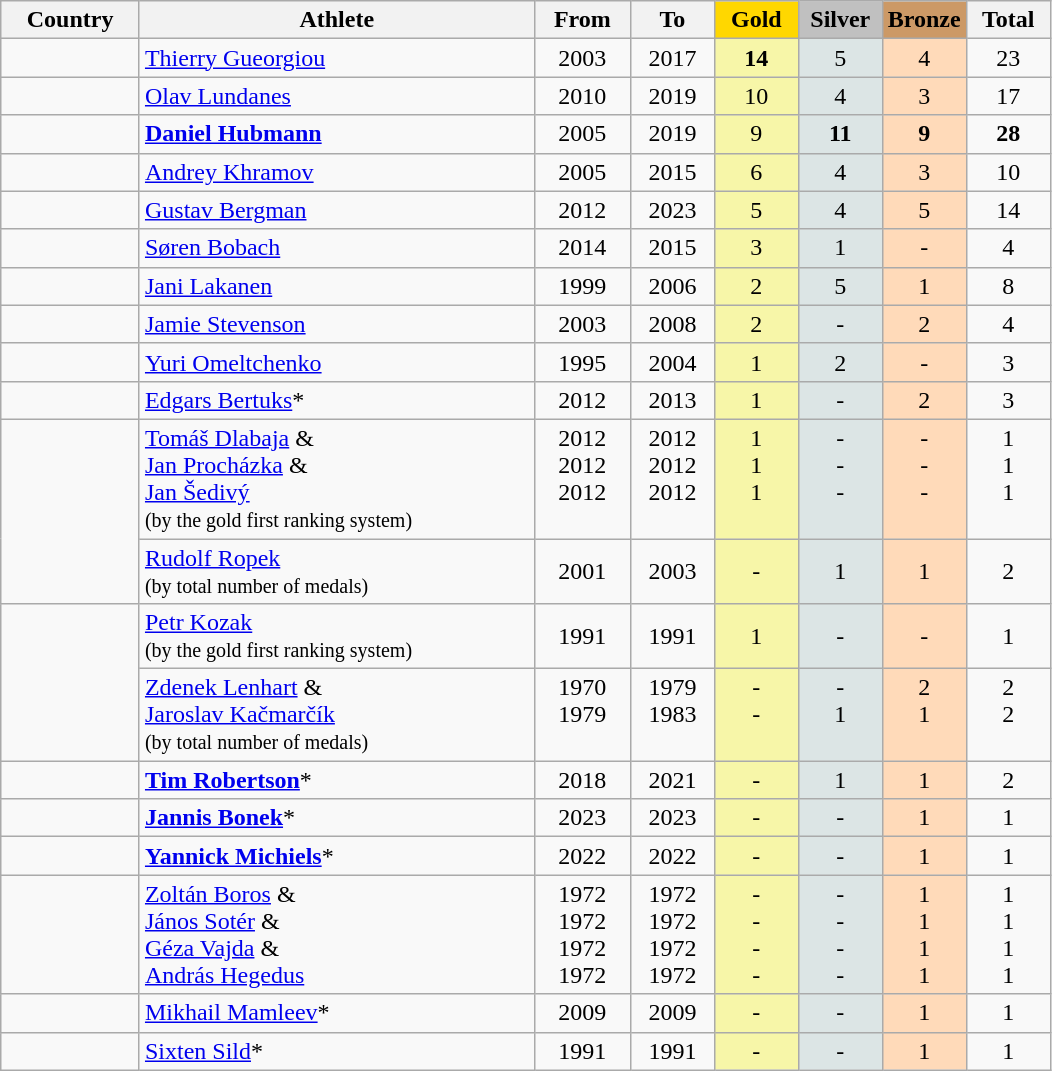<table class="wikitable" style="text-align:center">
<tr>
<th>Country</th>
<th>Athlete</th>
<th>From</th>
<th>To</th>
<th style="width:8%; background:gold">Gold</th>
<th style="width:8%; background:silver">Silver</th>
<th style="width:8%; background:#c96">Bronze</th>
<th style="width:8%">Total</th>
</tr>
<tr>
<td align="left"></td>
<td align="left"><a href='#'>Thierry Gueorgiou</a></td>
<td>2003</td>
<td>2017</td>
<td bgcolor="#F7F6A8"><strong>14</strong></td>
<td bgcolor="#DCE5E5">5</td>
<td bgcolor="#FFDAB9">4</td>
<td>23</td>
</tr>
<tr>
<td align="left"></td>
<td align="left"><a href='#'>Olav Lundanes</a></td>
<td>2010</td>
<td>2019</td>
<td bgcolor="#F7F6A8">10</td>
<td bgcolor="#DCE5E5">4</td>
<td bgcolor="#FFDAB9">3</td>
<td>17</td>
</tr>
<tr>
<td align="left"></td>
<td align="left"><strong><a href='#'>Daniel Hubmann</a></strong></td>
<td>2005</td>
<td>2019</td>
<td bgcolor="#F7F6A8">9</td>
<td bgcolor="#DCE5E5"><strong>11</strong></td>
<td bgcolor="#FFDAB9"><strong>9</strong></td>
<td><strong>28</strong></td>
</tr>
<tr>
<td align="left"></td>
<td align="left"><a href='#'>Andrey Khramov</a></td>
<td>2005</td>
<td>2015</td>
<td bgcolor="#F7F6A8">6</td>
<td bgcolor="#DCE5E5">4</td>
<td bgcolor="#FFDAB9">3</td>
<td>10</td>
</tr>
<tr>
<td align="left"></td>
<td align="left"><a href='#'>Gustav Bergman</a></td>
<td>2012</td>
<td>2023</td>
<td bgcolor="#F7F6A8">5</td>
<td bgcolor="#DCE5E5">4</td>
<td bgcolor="#FFDAB9">5</td>
<td>14</td>
</tr>
<tr>
<td align="left"></td>
<td align="left"><a href='#'>Søren Bobach</a></td>
<td>2014</td>
<td>2015</td>
<td bgcolor="#F7F6A8">3</td>
<td bgcolor="#DCE5E5">1</td>
<td bgcolor="#FFDAB9">-</td>
<td>4</td>
</tr>
<tr>
<td align="left"></td>
<td align="left"><a href='#'>Jani Lakanen</a></td>
<td>1999</td>
<td>2006</td>
<td bgcolor="#F7F6A8">2</td>
<td bgcolor="#DCE5E5">5</td>
<td bgcolor="#FFDAB9">1</td>
<td>8</td>
</tr>
<tr>
<td align="left"></td>
<td align="left"><a href='#'>Jamie Stevenson</a></td>
<td>2003</td>
<td>2008</td>
<td bgcolor="#F7F6A8">2</td>
<td bgcolor="#DCE5E5">-</td>
<td bgcolor="#FFDAB9">2</td>
<td>4</td>
</tr>
<tr>
<td align="left"></td>
<td align="left"><a href='#'>Yuri Omeltchenko</a></td>
<td>1995</td>
<td>2004</td>
<td bgcolor="#F7F6A8">1</td>
<td bgcolor="#DCE5E5">2</td>
<td bgcolor="#FFDAB9">-</td>
<td>3</td>
</tr>
<tr>
<td align="left"></td>
<td align="left"><a href='#'>Edgars Bertuks</a>*</td>
<td>2012</td>
<td>2013</td>
<td bgcolor="#F7F6A8">1</td>
<td bgcolor="#DCE5E5">-</td>
<td bgcolor="#FFDAB9">2</td>
<td>3</td>
</tr>
<tr>
<td rowspan=2 align="left"></td>
<td align="left" valign="top"><a href='#'>Tomáš Dlabaja</a> &<br><a href='#'>Jan Procházka</a> &<br><a href='#'>Jan Šedivý</a><br><small>(by the gold first ranking system)</small></td>
<td valign="top">2012<br>2012<br>2012</td>
<td valign="top">2012<br>2012<br>2012</td>
<td bgcolor="#F7F6A8" valign="top">1<br>1<br>1</td>
<td bgcolor="#DCE5E5" valign="top">-<br>-<br>-</td>
<td bgcolor="#FFDAB9" valign="top">-<br>-<br>-</td>
<td valign=top>1<br>1<br>1</td>
</tr>
<tr>
<td align="left"><a href='#'>Rudolf Ropek</a><br><small>(by total number of medals)</small></td>
<td>2001</td>
<td>2003</td>
<td bgcolor="#F7F6A8">-</td>
<td bgcolor="#DCE5E5">1</td>
<td bgcolor="#FFDAB9">1</td>
<td>2</td>
</tr>
<tr>
<td rowspan=2 align="left"></td>
<td align="left" valign="top"><a href='#'>Petr Kozak</a><br><small>(by the gold first ranking system)</small></td>
<td>1991</td>
<td>1991</td>
<td bgcolor="#F7F6A8">1</td>
<td bgcolor="#DCE5E5">-</td>
<td bgcolor="#FFDAB9">-</td>
<td>1</td>
</tr>
<tr>
<td align="left"><a href='#'>Zdenek Lenhart</a> &<br><a href='#'>Jaroslav Kačmarčík</a><br><small>(by total number of medals)</small></td>
<td valign="top">1970<br>1979</td>
<td valign="top">1979<br>1983</td>
<td bgcolor="#F7F6A8" valign="top">-<br>-</td>
<td bgcolor="#DCE5E5" valign="top">-<br>1</td>
<td bgcolor="#FFDAB9" valign="top">2<br>1</td>
<td valign=top>2<br>2</td>
</tr>
<tr>
<td align="left"></td>
<td align="left"><strong><a href='#'>Tim Robertson</a></strong>*</td>
<td>2018</td>
<td>2021</td>
<td bgcolor="#F7F6A8">-</td>
<td bgcolor="#DCE5E5">1</td>
<td bgcolor="#FFDAB9">1</td>
<td>2</td>
</tr>
<tr>
<td align="left"></td>
<td align="left"><strong><a href='#'>Jannis Bonek</a></strong>*</td>
<td>2023</td>
<td>2023</td>
<td bgcolor="#F7F6A8">-</td>
<td bgcolor="#DCE5E5">-</td>
<td bgcolor="#FFDAB9">1</td>
<td>1</td>
</tr>
<tr>
<td align="left"></td>
<td align="left"><strong><a href='#'>Yannick Michiels</a></strong>*</td>
<td>2022</td>
<td>2022</td>
<td bgcolor="#F7F6A8">-</td>
<td bgcolor="#DCE5E5">-</td>
<td bgcolor="#FFDAB9">1</td>
<td>1</td>
</tr>
<tr>
<td align="left"></td>
<td align="left"><a href='#'>Zoltán Boros</a> &<br><a href='#'>János Sotér</a> &<br><a href='#'>Géza Vajda</a> &<br><a href='#'>András Hegedus</a></td>
<td>1972<br>1972<br>1972<br>1972</td>
<td>1972<br>1972<br>1972<br>1972</td>
<td bgcolor="#F7F6A8">-<br>-<br>-<br>-</td>
<td bgcolor="#DCE5E5">-<br>-<br>-<br>-</td>
<td bgcolor="#FFDAB9">1<br>1<br>1<br>1</td>
<td>1<br>1<br>1<br>1</td>
</tr>
<tr>
<td align="left"></td>
<td align="left"><a href='#'>Mikhail Mamleev</a>*</td>
<td>2009</td>
<td>2009</td>
<td bgcolor="#F7F6A8">-</td>
<td bgcolor="#DCE5E5">-</td>
<td bgcolor="#FFDAB9">1</td>
<td>1</td>
</tr>
<tr>
<td align="left"></td>
<td align="left"><a href='#'>Sixten Sild</a>*</td>
<td>1991</td>
<td>1991</td>
<td bgcolor="#F7F6A8">-</td>
<td bgcolor="#DCE5E5">-</td>
<td bgcolor="#FFDAB9">1</td>
<td>1</td>
</tr>
</table>
